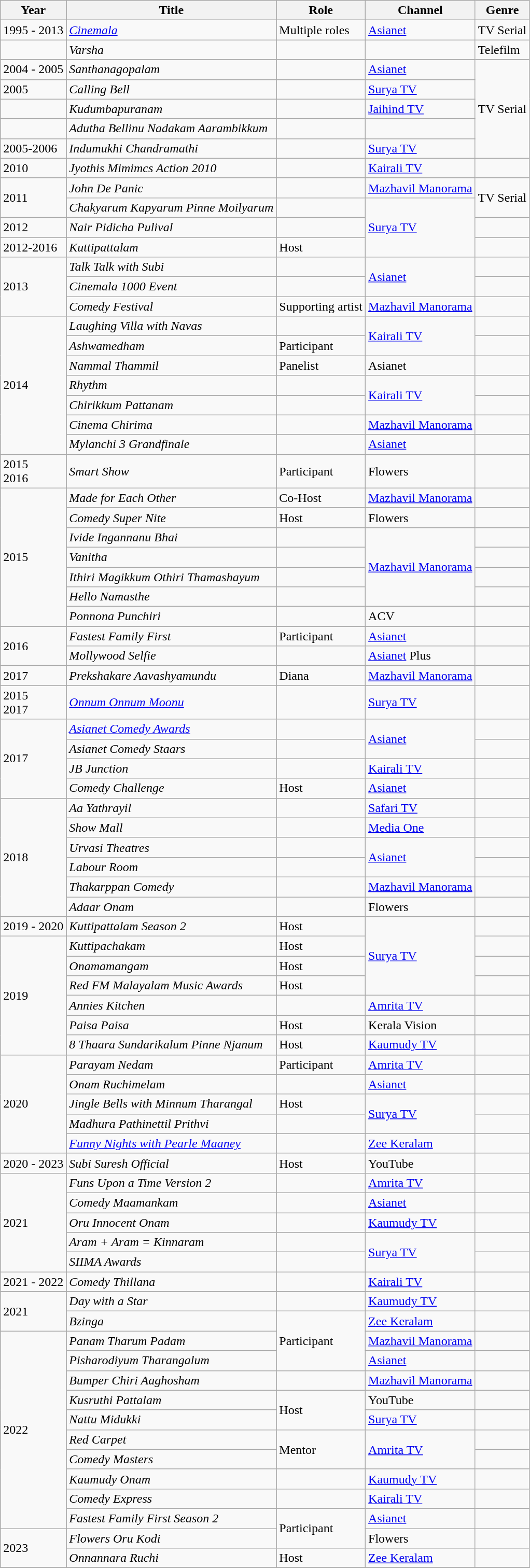<table class="wikitable sortable">
<tr>
<th>Year</th>
<th>Title</th>
<th>Role</th>
<th>Channel</th>
<th>Genre</th>
</tr>
<tr>
<td>1995 - 2013</td>
<td><em><a href='#'>Cinemala</a></em></td>
<td>Multiple roles</td>
<td><a href='#'>Asianet</a></td>
<td>TV Serial</td>
</tr>
<tr>
<td></td>
<td><em>Varsha</em></td>
<td></td>
<td></td>
<td>Telefilm</td>
</tr>
<tr>
<td>2004 - 2005</td>
<td><em>Santhanagopalam</em></td>
<td></td>
<td><a href='#'>Asianet</a></td>
<td rowspan="5">TV Serial</td>
</tr>
<tr>
<td>2005</td>
<td><em>Calling Bell</em></td>
<td></td>
<td><a href='#'>Surya TV</a></td>
</tr>
<tr>
<td></td>
<td><em>Kudumbapuranam</em></td>
<td></td>
<td><a href='#'>Jaihind TV</a></td>
</tr>
<tr>
<td></td>
<td><em>Adutha Bellinu Nadakam Aarambikkum</em></td>
<td></td>
<td></td>
</tr>
<tr>
<td>2005-2006</td>
<td><em>Indumukhi Chandramathi</em></td>
<td></td>
<td><a href='#'>Surya TV</a></td>
</tr>
<tr>
<td>2010</td>
<td><em>Jyothis Mimimcs Action 2010</em></td>
<td></td>
<td><a href='#'>Kairali TV</a></td>
<td></td>
</tr>
<tr>
<td rowspan="2">2011</td>
<td><em>John De Panic</em></td>
<td></td>
<td><a href='#'>Mazhavil Manorama</a></td>
<td rowspan="2">TV Serial</td>
</tr>
<tr>
<td><em>Chakyarum Kapyarum Pinne Moilyarum</em></td>
<td></td>
<td rowspan="3"><a href='#'>Surya TV</a></td>
</tr>
<tr>
<td>2012</td>
<td><em>Nair Pidicha Pulival</em></td>
<td></td>
<td></td>
</tr>
<tr>
<td>2012-2016</td>
<td><em>Kuttipattalam</em></td>
<td>Host</td>
<td></td>
</tr>
<tr>
<td rowspan="3">2013</td>
<td><em>Talk Talk with Subi</em></td>
<td></td>
<td rowspan="2"><a href='#'>Asianet</a></td>
<td></td>
</tr>
<tr>
<td><em>Cinemala 1000 Event</em></td>
<td></td>
<td></td>
</tr>
<tr>
<td><em>Comedy Festival</em></td>
<td>Supporting artist</td>
<td><a href='#'>Mazhavil Manorama</a></td>
<td></td>
</tr>
<tr>
<td rowspan="7">2014</td>
<td><em>Laughing Villa with Navas</em></td>
<td></td>
<td rowspan="2"><a href='#'>Kairali TV</a></td>
<td></td>
</tr>
<tr>
<td><em>Ashwamedham</em></td>
<td>Participant</td>
<td></td>
</tr>
<tr>
<td><em>Nammal Thammil</em></td>
<td>Panelist</td>
<td>Asianet</td>
<td></td>
</tr>
<tr>
<td><em>Rhythm</em></td>
<td></td>
<td rowspan="2"><a href='#'>Kairali TV</a></td>
<td></td>
</tr>
<tr>
<td><em>Chirikkum Pattanam</em></td>
<td></td>
<td></td>
</tr>
<tr>
<td><em>Cinema Chirima</em></td>
<td></td>
<td><a href='#'>Mazhavil Manorama</a></td>
<td></td>
</tr>
<tr>
<td><em>Mylanchi 3 Grandfinale </em></td>
<td></td>
<td><a href='#'>Asianet</a></td>
<td></td>
</tr>
<tr>
<td>2015<br>2016</td>
<td><em>Smart Show</em></td>
<td>Participant</td>
<td>Flowers</td>
<td></td>
</tr>
<tr>
<td rowspan="7">2015</td>
<td><em>Made for Each Other</em></td>
<td>Co-Host</td>
<td><a href='#'>Mazhavil Manorama</a></td>
<td></td>
</tr>
<tr>
<td><em>Comedy Super Nite</em></td>
<td>Host</td>
<td>Flowers</td>
<td></td>
</tr>
<tr>
<td><em>Ivide Ingannanu Bhai</em></td>
<td></td>
<td rowspan="4"><a href='#'>Mazhavil Manorama</a></td>
<td></td>
</tr>
<tr>
<td><em>Vanitha</em></td>
<td></td>
<td></td>
</tr>
<tr>
<td><em>Ithiri Magikkum Othiri Thamashayum</em></td>
<td></td>
<td></td>
</tr>
<tr>
<td><em>Hello Namasthe</em></td>
<td></td>
<td></td>
</tr>
<tr>
<td><em>Ponnona Punchiri</em></td>
<td></td>
<td>ACV</td>
<td></td>
</tr>
<tr>
<td rowspan="2">2016</td>
<td><em>Fastest Family First</em></td>
<td>Participant</td>
<td><a href='#'>Asianet</a></td>
<td></td>
</tr>
<tr>
<td><em>Mollywood Selfie</em></td>
<td></td>
<td><a href='#'>Asianet</a> Plus</td>
<td></td>
</tr>
<tr>
<td>2017</td>
<td><em>Prekshakare Aavashyamundu</em></td>
<td>Diana</td>
<td><a href='#'>Mazhavil Manorama</a></td>
<td></td>
</tr>
<tr>
<td>2015 <br>2017</td>
<td><em><a href='#'>Onnum Onnum Moonu</a></em></td>
<td></td>
<td><a href='#'>Surya TV</a></td>
<td></td>
</tr>
<tr>
<td rowspan="4">2017</td>
<td><em><a href='#'>Asianet Comedy Awards</a></em></td>
<td></td>
<td rowspan="2"><a href='#'>Asianet</a></td>
<td></td>
</tr>
<tr>
<td><em>Asianet Comedy Staars</em></td>
<td></td>
<td></td>
</tr>
<tr>
<td><em>JB Junction</em></td>
<td></td>
<td><a href='#'>Kairali TV</a></td>
<td></td>
</tr>
<tr>
<td><em>Comedy Challenge</em></td>
<td>Host</td>
<td><a href='#'>Asianet</a></td>
<td></td>
</tr>
<tr>
<td rowspan="6">2018</td>
<td><em>Aa Yathrayil</em></td>
<td></td>
<td><a href='#'>Safari TV</a></td>
<td></td>
</tr>
<tr>
<td><em>Show Mall</em></td>
<td></td>
<td><a href='#'>Media One</a></td>
<td></td>
</tr>
<tr>
<td><em>Urvasi Theatres</em></td>
<td></td>
<td rowspan="2"><a href='#'>Asianet</a></td>
<td></td>
</tr>
<tr>
<td><em>Labour Room</em></td>
<td></td>
<td></td>
</tr>
<tr>
<td><em>Thakarppan Comedy</em></td>
<td></td>
<td><a href='#'>Mazhavil Manorama</a></td>
<td></td>
</tr>
<tr>
<td><em>Adaar Onam</em></td>
<td></td>
<td>Flowers</td>
<td></td>
</tr>
<tr>
<td>2019 - 2020</td>
<td><em>Kuttipattalam Season 2</em></td>
<td>Host</td>
<td rowspan="4"><a href='#'>Surya TV</a></td>
<td></td>
</tr>
<tr>
<td rowspan="6">2019</td>
<td><em>Kuttipachakam</em></td>
<td>Host</td>
<td></td>
</tr>
<tr>
<td><em>Onamamangam</em></td>
<td>Host</td>
<td></td>
</tr>
<tr>
<td><em>Red FM Malayalam Music Awards</em></td>
<td>Host</td>
<td></td>
</tr>
<tr>
<td><em>Annies Kitchen</em></td>
<td></td>
<td><a href='#'>Amrita TV</a></td>
<td></td>
</tr>
<tr>
<td><em>Paisa Paisa</em></td>
<td>Host</td>
<td>Kerala Vision</td>
<td></td>
</tr>
<tr>
<td><em>8 Thaara Sundarikalum Pinne Njanum</em></td>
<td>Host</td>
<td><a href='#'>Kaumudy TV</a></td>
<td></td>
</tr>
<tr>
<td rowspan="5">2020</td>
<td><em>Parayam Nedam</em></td>
<td>Participant</td>
<td><a href='#'>Amrita TV</a></td>
<td></td>
</tr>
<tr>
<td><em>Onam Ruchimelam</em></td>
<td></td>
<td><a href='#'>Asianet</a></td>
<td></td>
</tr>
<tr>
<td><em>Jingle Bells with Minnum Tharangal</em></td>
<td>Host</td>
<td rowspan="2"><a href='#'>Surya TV</a></td>
<td></td>
</tr>
<tr>
<td><em>Madhura Pathinettil Prithvi</em></td>
<td></td>
<td></td>
</tr>
<tr>
<td><em><a href='#'>Funny Nights with Pearle Maaney</a></em></td>
<td></td>
<td><a href='#'>Zee Keralam</a></td>
<td></td>
</tr>
<tr>
<td>2020 - 2023</td>
<td><em>Subi Suresh Official</em></td>
<td>Host</td>
<td>YouTube</td>
<td></td>
</tr>
<tr>
<td rowspan="5">2021</td>
<td><em>Funs Upon a Time Version 2</em></td>
<td></td>
<td><a href='#'>Amrita TV</a></td>
<td></td>
</tr>
<tr>
<td><em>Comedy Maamankam</em></td>
<td></td>
<td><a href='#'>Asianet</a></td>
<td></td>
</tr>
<tr>
<td><em>Oru Innocent Onam</em></td>
<td></td>
<td><a href='#'>Kaumudy TV</a></td>
<td></td>
</tr>
<tr>
<td><em>Aram + Aram = Kinnaram</em></td>
<td></td>
<td rowspan="2"><a href='#'>Surya TV</a></td>
<td></td>
</tr>
<tr>
<td><em>SIIMA Awards</em></td>
<td></td>
<td></td>
</tr>
<tr>
<td>2021 - 2022</td>
<td><em>Comedy Thillana</em></td>
<td></td>
<td><a href='#'>Kairali TV</a></td>
<td></td>
</tr>
<tr>
<td rowspan="2">2021</td>
<td><em>Day with a Star</em></td>
<td></td>
<td><a href='#'>Kaumudy TV</a></td>
<td></td>
</tr>
<tr>
<td><em>Bzinga</em></td>
<td rowspan="3">Participant</td>
<td><a href='#'>Zee Keralam</a></td>
<td></td>
</tr>
<tr>
<td rowspan="10">2022</td>
<td><em>Panam Tharum Padam</em></td>
<td><a href='#'>Mazhavil Manorama</a></td>
<td></td>
</tr>
<tr>
<td><em>Pisharodiyum Tharangalum</em></td>
<td><a href='#'>Asianet</a></td>
<td></td>
</tr>
<tr>
<td><em>Bumper Chiri Aaghosham</em></td>
<td></td>
<td><a href='#'>Mazhavil Manorama</a></td>
<td></td>
</tr>
<tr>
<td><em>Kusruthi Pattalam</em></td>
<td rowspan="2">Host</td>
<td>YouTube</td>
<td></td>
</tr>
<tr>
<td><em>Nattu Midukki</em></td>
<td><a href='#'>Surya TV</a></td>
<td></td>
</tr>
<tr>
<td><em>Red Carpet</em></td>
<td rowspan="2">Mentor</td>
<td rowspan="2"><a href='#'>Amrita TV</a></td>
<td></td>
</tr>
<tr>
<td><em>Comedy Masters</em></td>
<td></td>
</tr>
<tr>
<td><em>Kaumudy Onam</em></td>
<td></td>
<td><a href='#'>Kaumudy TV</a></td>
<td></td>
</tr>
<tr>
<td><em>Comedy Express</em></td>
<td></td>
<td><a href='#'>Kairali TV</a></td>
<td></td>
</tr>
<tr>
<td><em>Fastest Family First Season 2</em></td>
<td rowspan="2">Participant</td>
<td><a href='#'>Asianet</a></td>
<td></td>
</tr>
<tr>
<td rowspan="2">2023</td>
<td><em>Flowers Oru Kodi</em></td>
<td>Flowers</td>
<td></td>
</tr>
<tr>
<td><em>Onnannara Ruchi</em></td>
<td>Host</td>
<td><a href='#'>Zee Keralam</a></td>
<td></td>
</tr>
<tr>
</tr>
</table>
